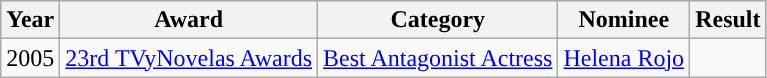<table class="wikitable">
<tr style="background:#b0c4de;">
<th>Year</th>
<th>Award</th>
<th>Category</th>
<th>Nominee</th>
<th>Result</th>
</tr>
<tr>
<td>2005</td>
<td><a href='#'>23rd TVyNovelas Awards</a></td>
<td><a href='#'>Best Antagonist Actress</a></td>
<td><a href='#'>Helena Rojo</a></td>
<td></td>
</tr>
</table>
